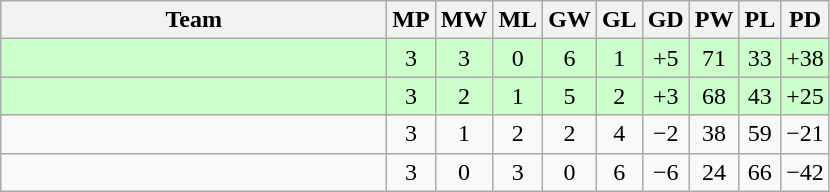<table class=wikitable style="text-align:center">
<tr>
<th width=250>Team</th>
<th width=20>MP</th>
<th width=20>MW</th>
<th width=20>ML</th>
<th width=20>GW</th>
<th width=20>GL</th>
<th width=20>GD</th>
<th width=20>PW</th>
<th width=20>PL</th>
<th width=20>PD</th>
</tr>
<tr style="background:#cfc;">
<td align=left><br></td>
<td>3</td>
<td>3</td>
<td>0</td>
<td>6</td>
<td>1</td>
<td>+5</td>
<td>71</td>
<td>33</td>
<td>+38</td>
</tr>
<tr style="background:#cfc;">
<td align=left><br></td>
<td>3</td>
<td>2</td>
<td>1</td>
<td>5</td>
<td>2</td>
<td>+3</td>
<td>68</td>
<td>43</td>
<td>+25</td>
</tr>
<tr>
<td align=left><br></td>
<td>3</td>
<td>1</td>
<td>2</td>
<td>2</td>
<td>4</td>
<td>−2</td>
<td>38</td>
<td>59</td>
<td>−21</td>
</tr>
<tr>
<td align=left><br></td>
<td>3</td>
<td>0</td>
<td>3</td>
<td>0</td>
<td>6</td>
<td>−6</td>
<td>24</td>
<td>66</td>
<td>−42</td>
</tr>
</table>
